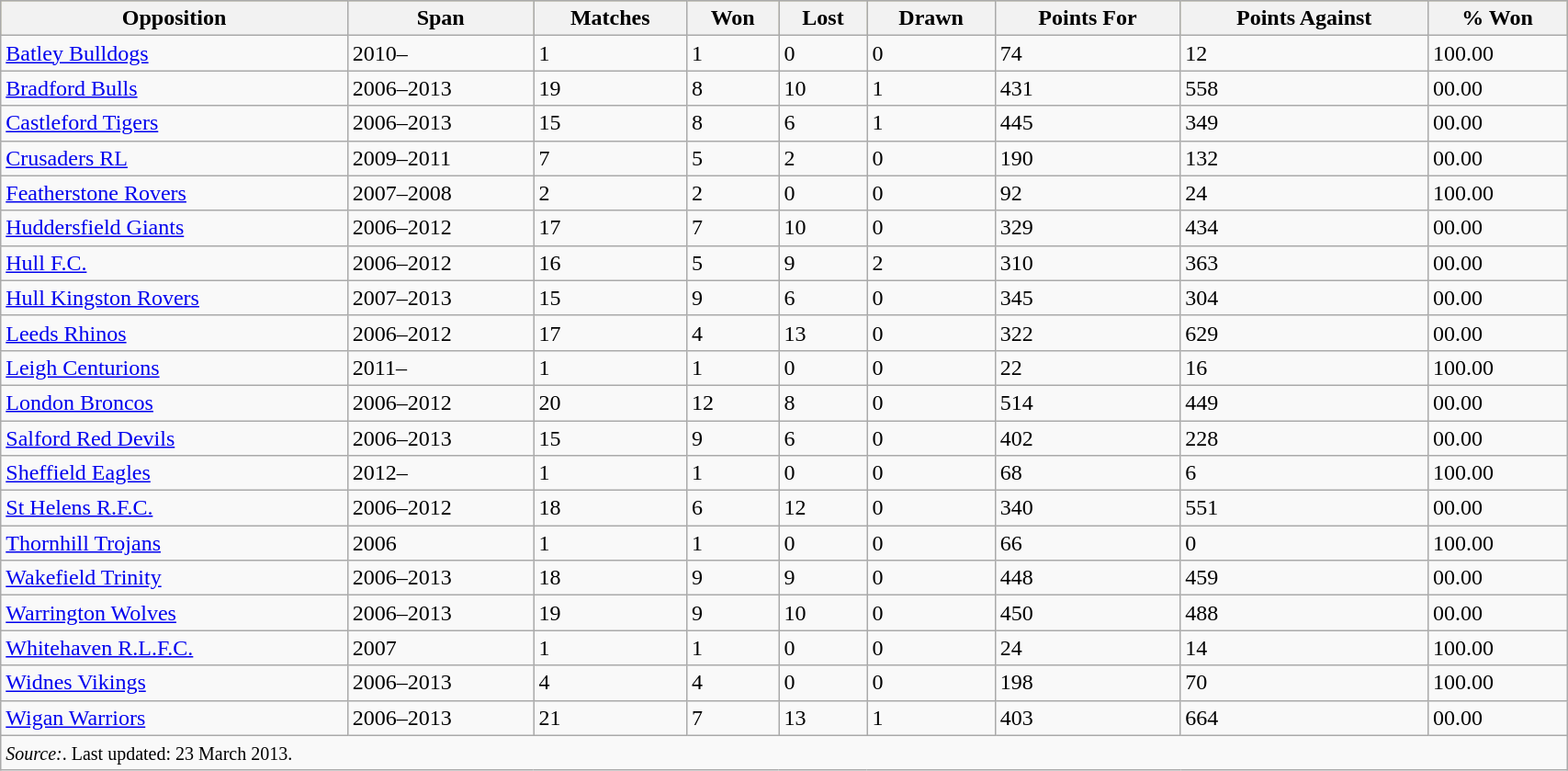<table class="wikitable" style="width:90%;">
<tr style="background:#bdb76b;">
<th>Opposition</th>
<th>Span</th>
<th>Matches</th>
<th>Won</th>
<th>Lost</th>
<th>Drawn</th>
<th>Points For</th>
<th>Points Against</th>
<th>% Won</th>
</tr>
<tr>
<td><a href='#'>Batley Bulldogs</a></td>
<td>2010–</td>
<td>1</td>
<td>1</td>
<td>0</td>
<td>0</td>
<td>74</td>
<td>12</td>
<td>100.00</td>
</tr>
<tr>
<td><a href='#'>Bradford Bulls</a></td>
<td>2006–2013</td>
<td>19</td>
<td>8</td>
<td>10</td>
<td>1</td>
<td>431</td>
<td>558</td>
<td>00.00</td>
</tr>
<tr>
<td><a href='#'>Castleford Tigers</a></td>
<td>2006–2013</td>
<td>15</td>
<td>8</td>
<td>6</td>
<td>1</td>
<td>445</td>
<td>349</td>
<td>00.00</td>
</tr>
<tr>
<td><a href='#'>Crusaders RL</a></td>
<td>2009–2011</td>
<td>7</td>
<td>5</td>
<td>2</td>
<td>0</td>
<td>190</td>
<td>132</td>
<td>00.00</td>
</tr>
<tr>
<td><a href='#'>Featherstone Rovers</a></td>
<td>2007–2008</td>
<td>2</td>
<td>2</td>
<td>0</td>
<td>0</td>
<td>92</td>
<td>24</td>
<td>100.00</td>
</tr>
<tr>
<td><a href='#'>Huddersfield Giants</a></td>
<td>2006–2012</td>
<td>17</td>
<td>7</td>
<td>10</td>
<td>0</td>
<td>329</td>
<td>434</td>
<td>00.00</td>
</tr>
<tr>
<td><a href='#'>Hull F.C.</a></td>
<td>2006–2012</td>
<td>16</td>
<td>5</td>
<td>9</td>
<td>2</td>
<td>310</td>
<td>363</td>
<td>00.00</td>
</tr>
<tr>
<td><a href='#'>Hull Kingston Rovers</a></td>
<td>2007–2013</td>
<td>15</td>
<td>9</td>
<td>6</td>
<td>0</td>
<td>345</td>
<td>304</td>
<td>00.00</td>
</tr>
<tr>
<td><a href='#'>Leeds Rhinos</a></td>
<td>2006–2012</td>
<td>17</td>
<td>4</td>
<td>13</td>
<td>0</td>
<td>322</td>
<td>629</td>
<td>00.00</td>
</tr>
<tr>
<td><a href='#'>Leigh Centurions</a></td>
<td>2011–</td>
<td>1</td>
<td>1</td>
<td>0</td>
<td>0</td>
<td>22</td>
<td>16</td>
<td>100.00</td>
</tr>
<tr>
<td><a href='#'>London Broncos</a></td>
<td>2006–2012</td>
<td>20</td>
<td>12</td>
<td>8</td>
<td>0</td>
<td>514</td>
<td>449</td>
<td>00.00</td>
</tr>
<tr>
<td><a href='#'>Salford Red Devils</a></td>
<td>2006–2013</td>
<td>15</td>
<td>9</td>
<td>6</td>
<td>0</td>
<td>402</td>
<td>228</td>
<td>00.00</td>
</tr>
<tr>
<td><a href='#'>Sheffield Eagles</a></td>
<td>2012–</td>
<td>1</td>
<td>1</td>
<td>0</td>
<td>0</td>
<td>68</td>
<td>6</td>
<td>100.00</td>
</tr>
<tr>
<td><a href='#'>St Helens R.F.C.</a></td>
<td>2006–2012</td>
<td>18</td>
<td>6</td>
<td>12</td>
<td>0</td>
<td>340</td>
<td>551</td>
<td>00.00</td>
</tr>
<tr>
<td><a href='#'>Thornhill Trojans</a></td>
<td>2006</td>
<td>1</td>
<td>1</td>
<td>0</td>
<td>0</td>
<td>66</td>
<td>0</td>
<td>100.00</td>
</tr>
<tr>
<td><a href='#'>Wakefield Trinity</a></td>
<td>2006–2013</td>
<td>18</td>
<td>9</td>
<td>9</td>
<td>0</td>
<td>448</td>
<td>459</td>
<td>00.00</td>
</tr>
<tr>
<td><a href='#'>Warrington Wolves</a></td>
<td>2006–2013</td>
<td>19</td>
<td>9</td>
<td>10</td>
<td>0</td>
<td>450</td>
<td>488</td>
<td>00.00</td>
</tr>
<tr>
<td><a href='#'>Whitehaven R.L.F.C.</a></td>
<td>2007</td>
<td>1</td>
<td>1</td>
<td>0</td>
<td>0</td>
<td>24</td>
<td>14</td>
<td>100.00</td>
</tr>
<tr>
<td><a href='#'>Widnes Vikings</a></td>
<td>2006–2013</td>
<td>4</td>
<td>4</td>
<td>0</td>
<td>0</td>
<td>198</td>
<td>70</td>
<td>100.00</td>
</tr>
<tr>
<td><a href='#'>Wigan Warriors</a></td>
<td>2006–2013</td>
<td>21</td>
<td>7</td>
<td>13</td>
<td>1</td>
<td>403</td>
<td>664</td>
<td>00.00</td>
</tr>
<tr>
<td colspan="9"><small><em>Source:</em>. Last updated: 23 March 2013.</small></td>
</tr>
</table>
